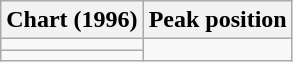<table class = "wikitable plainrowheaders sortable" border="1">
<tr>
<th>Chart (1996)</th>
<th>Peak position</th>
</tr>
<tr>
<td></td>
</tr>
<tr>
<td></td>
</tr>
</table>
